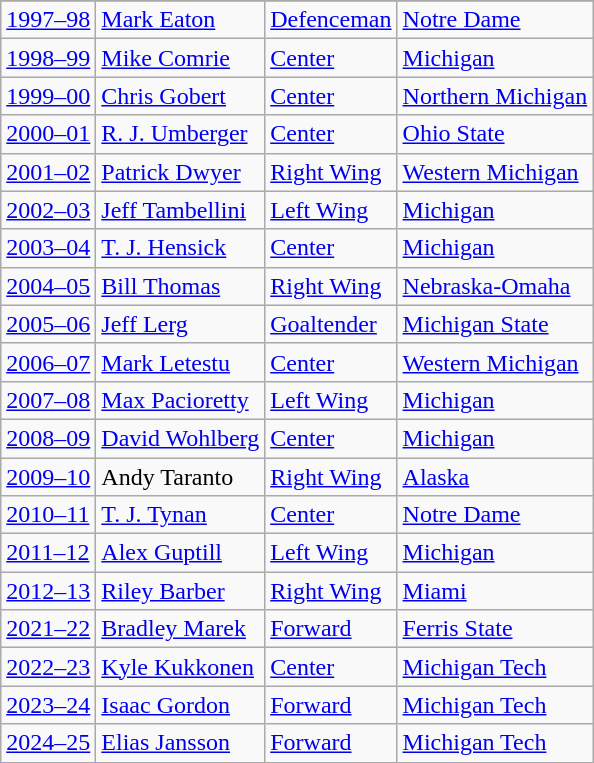<table class="wikitable sortable">
<tr>
</tr>
<tr>
<td><a href='#'>1997–98</a></td>
<td><a href='#'>Mark Eaton</a></td>
<td><a href='#'>Defenceman</a></td>
<td><a href='#'>Notre Dame</a></td>
</tr>
<tr>
<td><a href='#'>1998–99</a></td>
<td><a href='#'>Mike Comrie</a></td>
<td><a href='#'>Center</a></td>
<td><a href='#'>Michigan</a></td>
</tr>
<tr>
<td><a href='#'>1999–00</a></td>
<td><a href='#'>Chris Gobert</a></td>
<td><a href='#'>Center</a></td>
<td><a href='#'>Northern Michigan</a></td>
</tr>
<tr>
<td><a href='#'>2000–01</a></td>
<td><a href='#'>R. J. Umberger</a></td>
<td><a href='#'>Center</a></td>
<td><a href='#'>Ohio State</a></td>
</tr>
<tr>
<td><a href='#'>2001–02</a></td>
<td><a href='#'>Patrick Dwyer</a></td>
<td><a href='#'>Right Wing</a></td>
<td><a href='#'>Western Michigan</a></td>
</tr>
<tr>
<td><a href='#'>2002–03</a></td>
<td><a href='#'>Jeff Tambellini</a></td>
<td><a href='#'>Left Wing</a></td>
<td><a href='#'>Michigan</a></td>
</tr>
<tr>
<td><a href='#'>2003–04</a></td>
<td><a href='#'>T. J. Hensick</a></td>
<td><a href='#'>Center</a></td>
<td><a href='#'>Michigan</a></td>
</tr>
<tr>
<td><a href='#'>2004–05</a></td>
<td><a href='#'>Bill Thomas</a></td>
<td><a href='#'>Right Wing</a></td>
<td><a href='#'>Nebraska-Omaha</a></td>
</tr>
<tr>
<td><a href='#'>2005–06</a></td>
<td><a href='#'>Jeff Lerg</a></td>
<td><a href='#'>Goaltender</a></td>
<td><a href='#'>Michigan State</a></td>
</tr>
<tr>
<td><a href='#'>2006–07</a></td>
<td><a href='#'>Mark Letestu</a></td>
<td><a href='#'>Center</a></td>
<td><a href='#'>Western Michigan</a></td>
</tr>
<tr>
<td><a href='#'>2007–08</a></td>
<td><a href='#'>Max Pacioretty</a></td>
<td><a href='#'>Left Wing</a></td>
<td><a href='#'>Michigan</a></td>
</tr>
<tr>
<td><a href='#'>2008–09</a></td>
<td><a href='#'>David Wohlberg</a></td>
<td><a href='#'>Center</a></td>
<td><a href='#'>Michigan</a></td>
</tr>
<tr>
<td><a href='#'>2009–10</a></td>
<td>Andy Taranto</td>
<td><a href='#'>Right Wing</a></td>
<td><a href='#'>Alaska</a></td>
</tr>
<tr>
<td><a href='#'>2010–11</a></td>
<td><a href='#'>T. J. Tynan</a></td>
<td><a href='#'>Center</a></td>
<td><a href='#'>Notre Dame</a></td>
</tr>
<tr>
<td><a href='#'>2011–12</a></td>
<td><a href='#'>Alex Guptill</a></td>
<td><a href='#'>Left Wing</a></td>
<td><a href='#'>Michigan</a></td>
</tr>
<tr>
<td><a href='#'>2012–13</a></td>
<td><a href='#'>Riley Barber</a></td>
<td><a href='#'>Right Wing</a></td>
<td><a href='#'>Miami</a></td>
</tr>
<tr>
<td><a href='#'>2021–22</a></td>
<td><a href='#'>Bradley Marek</a></td>
<td><a href='#'>Forward</a></td>
<td><a href='#'>Ferris State</a></td>
</tr>
<tr>
<td><a href='#'>2022–23</a></td>
<td><a href='#'>Kyle Kukkonen</a></td>
<td><a href='#'>Center</a></td>
<td><a href='#'>Michigan Tech</a></td>
</tr>
<tr>
<td><a href='#'>2023–24</a></td>
<td><a href='#'>Isaac Gordon</a></td>
<td><a href='#'>Forward</a></td>
<td><a href='#'>Michigan Tech</a></td>
</tr>
<tr>
<td><a href='#'>2024–25</a></td>
<td><a href='#'>Elias Jansson</a></td>
<td><a href='#'>Forward</a></td>
<td><a href='#'>Michigan Tech</a></td>
</tr>
</table>
